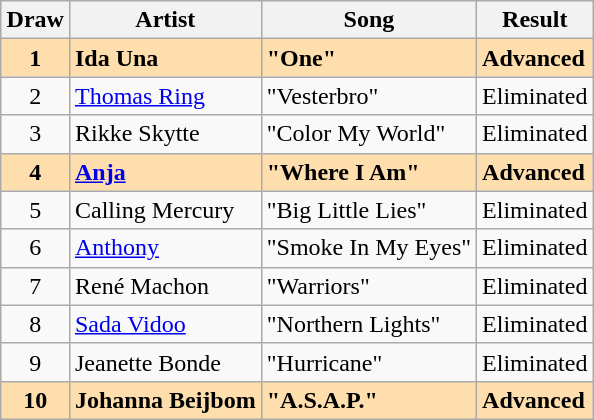<table class="sortable wikitable" style="margin: 1em auto 1em auto; text-align:center">
<tr>
<th>Draw</th>
<th>Artist</th>
<th>Song</th>
<th>Result</th>
</tr>
<tr style="font-weight:bold; background:navajowhite;">
<td>1</td>
<td align="left">Ida Una</td>
<td align="left">"One"</td>
<td align="left">Advanced</td>
</tr>
<tr>
<td>2</td>
<td align="left"><a href='#'>Thomas Ring</a></td>
<td align="left">"Vesterbro"</td>
<td align="left">Eliminated</td>
</tr>
<tr>
<td>3</td>
<td align="left">Rikke Skytte</td>
<td align="left">"Color My World"</td>
<td align="left">Eliminated</td>
</tr>
<tr style="font-weight:bold; background:navajowhite;">
<td>4</td>
<td align="left"><a href='#'>Anja</a></td>
<td align="left">"Where I Am"</td>
<td align="left">Advanced</td>
</tr>
<tr>
<td>5</td>
<td align="left">Calling Mercury</td>
<td align="left">"Big Little Lies"</td>
<td align="left">Eliminated</td>
</tr>
<tr>
<td>6</td>
<td align="left"><a href='#'>Anthony</a></td>
<td align="left">"Smoke In My Eyes"</td>
<td align="left">Eliminated</td>
</tr>
<tr>
<td>7</td>
<td align="left">René Machon</td>
<td align="left">"Warriors"</td>
<td align="left">Eliminated</td>
</tr>
<tr>
<td>8</td>
<td align="left"><a href='#'>Sada Vidoo</a></td>
<td align="left">"Northern Lights"</td>
<td align="left">Eliminated</td>
</tr>
<tr>
<td>9</td>
<td align="left">Jeanette Bonde</td>
<td align="left">"Hurricane"</td>
<td align="left">Eliminated</td>
</tr>
<tr style="font-weight:bold; background:navajowhite;">
<td>10</td>
<td align="left">Johanna Beijbom</td>
<td align="left">"A.S.A.P."</td>
<td align="left">Advanced</td>
</tr>
</table>
